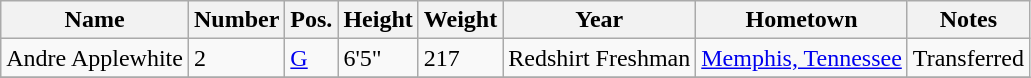<table class="wikitable sortable" border="1">
<tr>
<th>Name</th>
<th>Number</th>
<th>Pos.</th>
<th>Height</th>
<th>Weight</th>
<th>Year</th>
<th>Hometown</th>
<th class="unsortable">Notes</th>
</tr>
<tr>
<td>Andre Applewhite</td>
<td>2</td>
<td><a href='#'>G</a></td>
<td>6'5"</td>
<td>217</td>
<td>Redshirt Freshman</td>
<td><a href='#'>Memphis, Tennessee</a></td>
<td>Transferred</td>
</tr>
<tr>
</tr>
</table>
